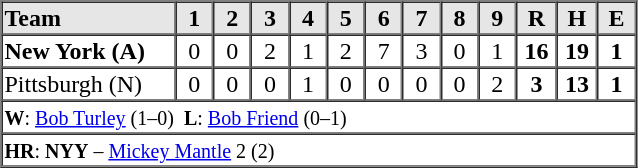<table border="1" cellspacing="0"  style="width:425px; margin-left:3em;">
<tr style="text-align:center; background:#e6e6e6;">
<th style="text-align:left; width:125px;">Team</th>
<th width=25>1</th>
<th width=25>2</th>
<th width=25>3</th>
<th width=25>4</th>
<th width=25>5</th>
<th width=25>6</th>
<th width=25>7</th>
<th width=25>8</th>
<th width=25>9</th>
<th width=25>R</th>
<th width=25>H</th>
<th width=25>E</th>
</tr>
<tr style="text-align:center;">
<td align=left><strong>New York (A)</strong></td>
<td>0</td>
<td>0</td>
<td>2</td>
<td>1</td>
<td>2</td>
<td>7</td>
<td>3</td>
<td>0</td>
<td>1</td>
<td><strong>16</strong></td>
<td><strong>19</strong></td>
<td><strong>1</strong></td>
</tr>
<tr style="text-align:center;">
<td align=left>Pittsburgh (N)</td>
<td>0</td>
<td>0</td>
<td>0</td>
<td>1</td>
<td>0</td>
<td>0</td>
<td>0</td>
<td>0</td>
<td>2</td>
<td><strong>3</strong></td>
<td><strong>13</strong></td>
<td><strong>1</strong></td>
</tr>
<tr style="text-align:left;">
<td colspan=13><small><strong>W</strong>: <a href='#'>Bob Turley</a> (1–0)  <strong>L</strong>: <a href='#'>Bob Friend</a> (0–1) </small></td>
</tr>
<tr style="text-align:left;">
<td colspan=13><small><strong>HR</strong>: <strong>NYY</strong> – <a href='#'>Mickey Mantle</a> 2 (2)</small></td>
</tr>
</table>
